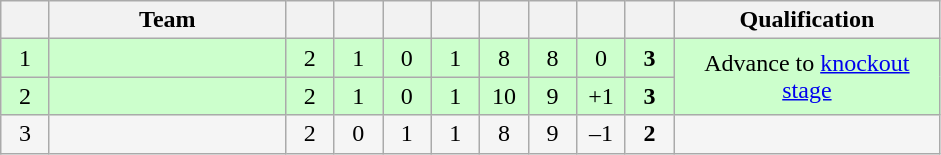<table class="wikitable" style="text-align: center;">
<tr>
<th width="25"></th>
<th width="150">Team</th>
<th width="25"></th>
<th width="25"></th>
<th width="25"></th>
<th width="25"></th>
<th width="25"></th>
<th width="25"></th>
<th width="25"></th>
<th width="25"></th>
<th width="170">Qualification</th>
</tr>
<tr align=center style="background:#ccffcc;">
<td>1</td>
<td style="text-align:left;"></td>
<td>2</td>
<td>1</td>
<td>0</td>
<td>1</td>
<td>8</td>
<td>8</td>
<td>0</td>
<td><strong>3</strong></td>
<td rowspan="2">Advance to <a href='#'>knockout stage</a></td>
</tr>
<tr align=center style="background:#ccffcc;">
<td>2</td>
<td style="text-align:left;"></td>
<td>2</td>
<td>1</td>
<td>0</td>
<td>1</td>
<td>10</td>
<td>9</td>
<td>+1</td>
<td><strong>3</strong></td>
</tr>
<tr align=center style="background:#f5f5f5;">
<td>3</td>
<td style="text-align:left;"></td>
<td>2</td>
<td>0</td>
<td>1</td>
<td>1</td>
<td>8</td>
<td>9</td>
<td>–1</td>
<td><strong>2</strong></td>
<td></td>
</tr>
</table>
